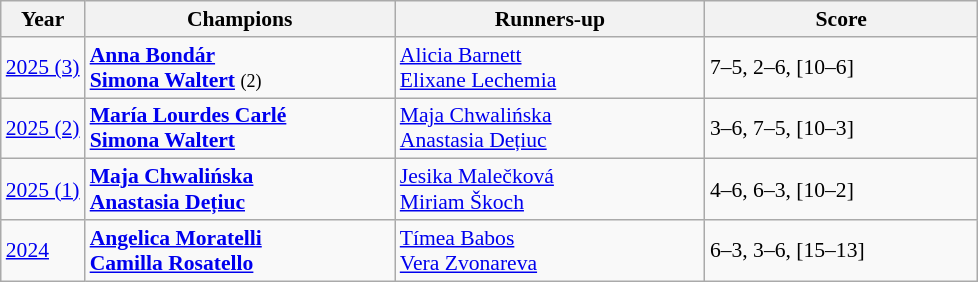<table class="wikitable" style="font-size:90%">
<tr>
<th>Year</th>
<th width="200">Champions</th>
<th width="200">Runners-up</th>
<th width="175">Score</th>
</tr>
<tr>
<td><a href='#'>2025 (3)</a></td>
<td> <strong><a href='#'>Anna Bondár</a></strong> <br> <strong><a href='#'>Simona Waltert</a></strong> <small>(2)</small></td>
<td> <a href='#'>Alicia Barnett</a><br> <a href='#'>Elixane Lechemia</a></td>
<td>7–5, 2–6, [10–6]</td>
</tr>
<tr>
<td><a href='#'>2025 (2)</a></td>
<td> <strong><a href='#'>María Lourdes Carlé</a></strong> <br> <strong><a href='#'>Simona Waltert</a></strong></td>
<td> <a href='#'>Maja Chwalińska</a><br> <a href='#'>Anastasia Dețiuc</a></td>
<td>3–6, 7–5, [10–3]</td>
</tr>
<tr>
<td><a href='#'>2025 (1)</a></td>
<td> <strong><a href='#'>Maja Chwalińska</a></strong> <br> <strong><a href='#'>Anastasia Dețiuc</a></strong></td>
<td> <a href='#'>Jesika Malečková</a><br> <a href='#'>Miriam Škoch</a></td>
<td>4–6, 6–3, [10–2]</td>
</tr>
<tr>
<td><a href='#'>2024</a></td>
<td> <strong><a href='#'>Angelica Moratelli</a></strong> <br> <strong><a href='#'>Camilla Rosatello</a></strong></td>
<td> <a href='#'>Tímea Babos</a><br> <a href='#'>Vera Zvonareva</a></td>
<td>6–3, 3–6, [15–13]</td>
</tr>
</table>
